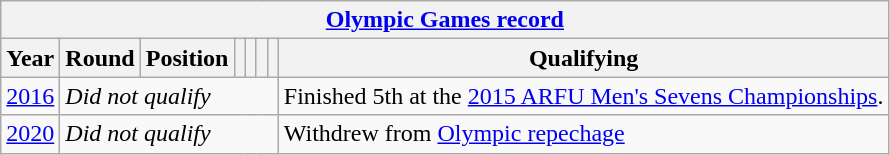<table class="wikitable" style="text-align: centre;">
<tr>
<th colspan=10><a href='#'>Olympic Games record</a></th>
</tr>
<tr>
<th>Year</th>
<th>Round</th>
<th>Position</th>
<th></th>
<th></th>
<th></th>
<th></th>
<th>Qualifying</th>
</tr>
<tr>
<td> <a href='#'>2016</a></td>
<td colspan="6" rowspan=1><em>Did not qualify</em></td>
<td>Finished 5th at the <a href='#'>2015 ARFU Men's Sevens Championships</a>.</td>
</tr>
<tr>
<td> <a href='#'>2020</a></td>
<td colspan="6" rowspan=1><em>Did not qualify</em></td>
<td>Withdrew from <a href='#'>Olympic repechage</a></td>
</tr>
</table>
